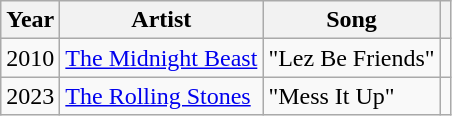<table class="wikitable sortable">
<tr>
<th>Year</th>
<th>Artist</th>
<th>Song</th>
<th></th>
</tr>
<tr>
<td>2010</td>
<td><a href='#'>The Midnight Beast</a></td>
<td>"Lez Be Friends"</td>
<td></td>
</tr>
<tr>
<td>2023</td>
<td><a href='#'>The Rolling Stones</a></td>
<td>"Mess It Up"</td>
<td></td>
</tr>
</table>
